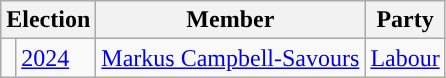<table class="wikitable">
<tr>
<th colspan="2">Election</th>
<th>Member</th>
<th>Party</th>
</tr>
<tr>
<td style="color:inherit;background-color: "></td>
<td><a href='#'>2024</a></td>
<td><a href='#'>Markus Campbell-Savours</a></td>
<td><a href='#'>Labour</a></td>
</tr>
</table>
